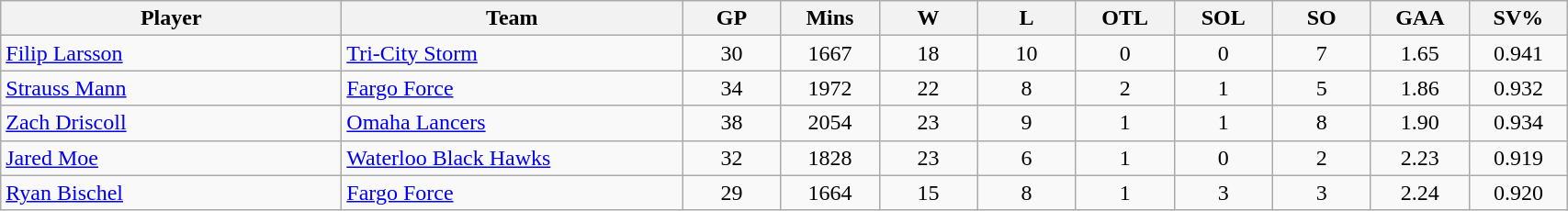<table class="wikitable sortable" style="text-align: center">
<tr>
<td class="unsortable" align=center bgcolor=#F2F2F2 style="width: 15em"><strong>Player</strong></td>
<th style="width: 15em">Team</th>
<th style="width: 4em">GP</th>
<th style="width: 4em">Mins</th>
<th style="width: 4em">W</th>
<th style="width: 4em">L</th>
<th style="width: 4em">OTL</th>
<th style="width: 4em">SOL</th>
<th style="width: 4em">SO</th>
<th style="width: 4em">GAA</th>
<th style="width: 4em">SV%</th>
</tr>
<tr>
<td align=left><a href='#'>Filip Larsson</a></td>
<td align=left><a href='#'>Tri-City Storm</a></td>
<td>30</td>
<td>1667</td>
<td>18</td>
<td>10</td>
<td>0</td>
<td>0</td>
<td>7</td>
<td>1.65</td>
<td>0.941</td>
</tr>
<tr>
<td align=left><a href='#'>Strauss Mann</a></td>
<td align=left><a href='#'>Fargo Force</a></td>
<td>34</td>
<td>1972</td>
<td>22</td>
<td>8</td>
<td>2</td>
<td>1</td>
<td>5</td>
<td>1.86</td>
<td>0.932</td>
</tr>
<tr>
<td align=left><a href='#'>Zach Driscoll</a></td>
<td align=left><a href='#'>Omaha Lancers</a></td>
<td>38</td>
<td>2054</td>
<td>23</td>
<td>9</td>
<td>1</td>
<td>1</td>
<td>8</td>
<td>1.90</td>
<td>0.934</td>
</tr>
<tr>
<td align=left><a href='#'>Jared Moe</a></td>
<td align=left><a href='#'>Waterloo Black Hawks</a></td>
<td>32</td>
<td>1828</td>
<td>23</td>
<td>6</td>
<td>1</td>
<td>0</td>
<td>2</td>
<td>2.23</td>
<td>0.919</td>
</tr>
<tr>
<td align=left><a href='#'>Ryan Bischel</a></td>
<td align=left><a href='#'>Fargo Force</a></td>
<td>29</td>
<td>1664</td>
<td>15</td>
<td>8</td>
<td>1</td>
<td>3</td>
<td>3</td>
<td>2.24</td>
<td>0.920</td>
</tr>
</table>
